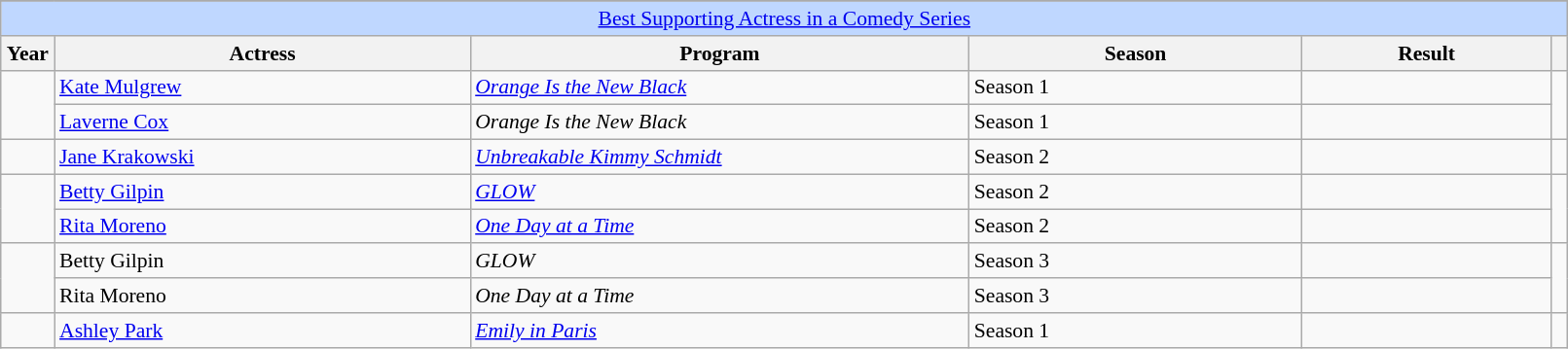<table class="wikitable plainrowheaders" style="font-size: 90%" width=85%>
<tr>
</tr>
<tr ---- bgcolor="#bfd7ff">
<td colspan=6 align=center><a href='#'>Best Supporting Actress in a Comedy Series</a></td>
</tr>
<tr ---- bgcolor="#ebf5ff">
<th scope="col" style="width:2%;">Year</th>
<th scope="col" style="width:25%;">Actress</th>
<th scope="col" style="width:30%;">Program</th>
<th scope="col" style="width:20%;">Season</th>
<th scope="col" style="width:15%;">Result</th>
<th scope="col" class="unsortable" style="width:1%;"></th>
</tr>
<tr>
<td rowspan="2"></td>
<td><a href='#'>Kate Mulgrew</a></td>
<td><em><a href='#'>Orange Is the New Black</a></em></td>
<td>Season 1</td>
<td></td>
<td rowspan="2"></td>
</tr>
<tr>
<td><a href='#'>Laverne Cox</a></td>
<td><em>Orange Is the New Black</em></td>
<td>Season 1</td>
<td></td>
</tr>
<tr>
<td></td>
<td><a href='#'>Jane Krakowski</a></td>
<td><em><a href='#'>Unbreakable Kimmy Schmidt</a></em></td>
<td>Season 2</td>
<td></td>
<td></td>
</tr>
<tr>
<td rowspan="2"></td>
<td><a href='#'>Betty Gilpin</a></td>
<td><em><a href='#'>GLOW</a></em></td>
<td>Season 2</td>
<td></td>
<td rowspan="2"></td>
</tr>
<tr>
<td><a href='#'>Rita Moreno</a></td>
<td><em><a href='#'>One Day at a Time</a></em></td>
<td>Season 2</td>
<td></td>
</tr>
<tr>
<td rowspan="2"></td>
<td>Betty Gilpin</td>
<td><em>GLOW</em></td>
<td>Season 3</td>
<td></td>
<td rowspan="2"></td>
</tr>
<tr>
<td>Rita Moreno</td>
<td><em>One Day at a Time</em></td>
<td>Season 3</td>
<td></td>
</tr>
<tr>
<td></td>
<td><a href='#'>Ashley Park</a></td>
<td><em><a href='#'>Emily in Paris</a></em></td>
<td>Season 1</td>
<td></td>
<td></td>
</tr>
</table>
